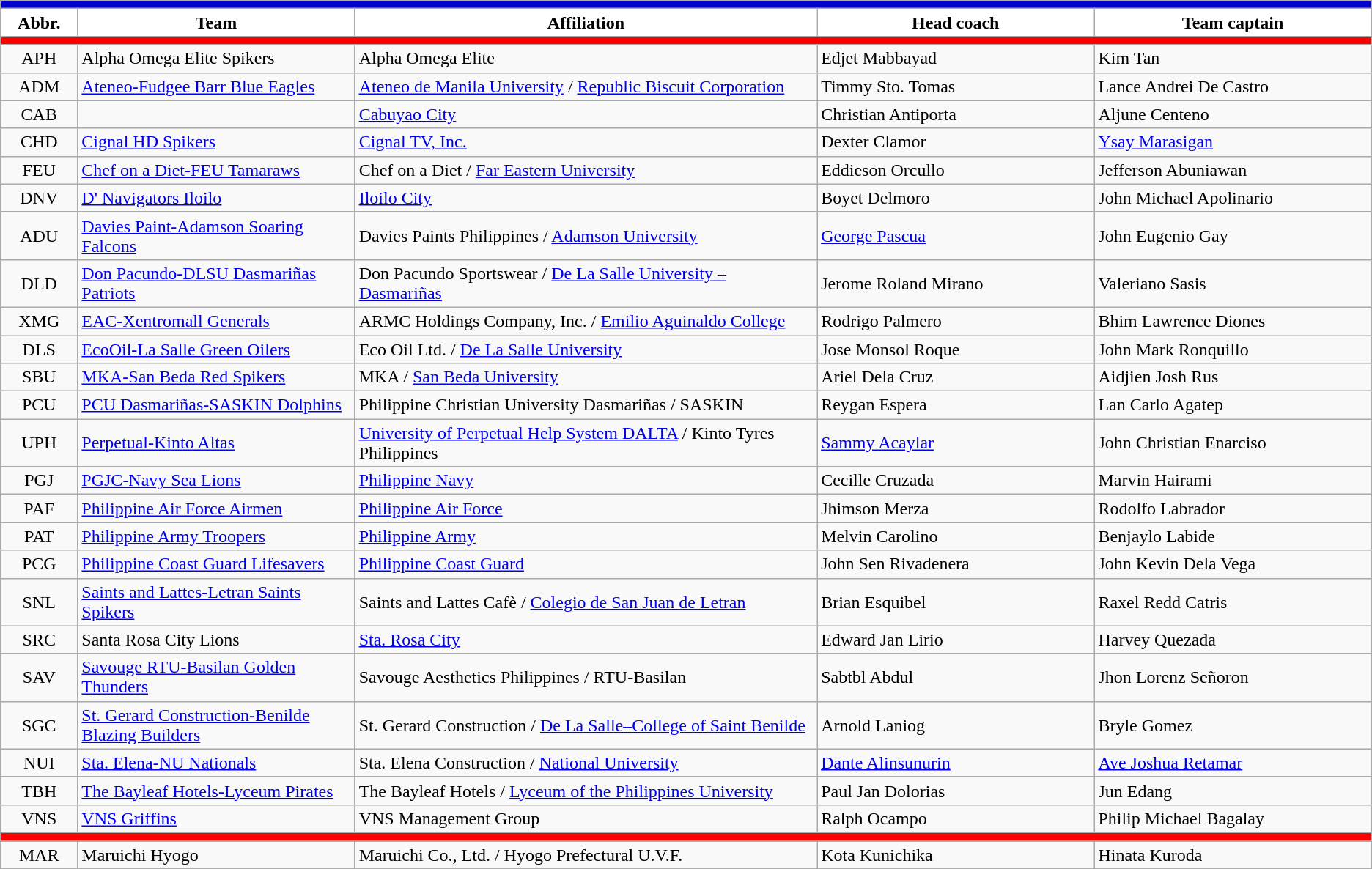<table class="wikitable" style="font-size:100%">
<tr>
<th style=background:#0000CD colspan="5"><span></span></th>
</tr>
<tr>
<th style="background:white; width:5%">Abbr.</th>
<th style="background:white; width:18%">Team</th>
<th style="background:white; width:30%">Affiliation</th>
<th style="background:white; width:18%">Head coach</th>
<th style="background:white; width:18%">Team captain</th>
</tr>
<tr>
<th colspan="5" style="background:red"><span></span></th>
</tr>
<tr>
<td style="text-align:center;">APH</td>
<td>Alpha Omega Elite Spikers</td>
<td>Alpha Omega Elite</td>
<td> Edjet Mabbayad</td>
<td> Kim Tan</td>
</tr>
<tr>
<td style="text-align:center;">ADM</td>
<td><a href='#'>Ateneo-Fudgee Barr Blue Eagles</a></td>
<td><a href='#'>Ateneo de Manila University</a> / <a href='#'>Republic Biscuit Corporation</a></td>
<td> Timmy Sto. Tomas</td>
<td> Lance Andrei De Castro</td>
</tr>
<tr>
<td style="text-align:center;">CAB</td>
<td></td>
<td><a href='#'>Cabuyao City</a></td>
<td> Christian Antiporta</td>
<td> Aljune Centeno</td>
</tr>
<tr>
<td style="text-align:center;">CHD</td>
<td><a href='#'>Cignal HD Spikers</a></td>
<td><a href='#'>Cignal TV, Inc.</a></td>
<td> Dexter Clamor</td>
<td> <a href='#'>Ysay Marasigan</a></td>
</tr>
<tr>
<td style="text-align:center;">FEU</td>
<td><a href='#'>Chef on a Diet-FEU Tamaraws</a></td>
<td>Chef on a Diet / <a href='#'>Far Eastern University</a></td>
<td> Eddieson Orcullo</td>
<td> Jefferson Abuniawan</td>
</tr>
<tr>
<td style="text-align:center;">DNV</td>
<td><a href='#'>D' Navigators Iloilo</a></td>
<td><a href='#'>Iloilo City</a></td>
<td> Boyet Delmoro</td>
<td> John Michael Apolinario</td>
</tr>
<tr>
<td style="text-align:center;">ADU</td>
<td><a href='#'>Davies Paint-Adamson Soaring Falcons</a></td>
<td>Davies Paints Philippines / <a href='#'>Adamson University</a></td>
<td> <a href='#'>George Pascua</a></td>
<td> John Eugenio Gay</td>
</tr>
<tr>
<td style="text-align:center;">DLD</td>
<td><a href='#'>Don Pacundo-DLSU Dasmariñas Patriots</a></td>
<td>Don Pacundo Sportswear / <a href='#'>De La Salle University – Dasmariñas</a></td>
<td> Jerome Roland Mirano</td>
<td> Valeriano Sasis</td>
</tr>
<tr>
<td style="text-align:center;">XMG</td>
<td><a href='#'>EAC-Xentromall Generals</a></td>
<td>ARMC Holdings Company, Inc. / <a href='#'>Emilio Aguinaldo College</a></td>
<td> Rodrigo Palmero</td>
<td> Bhim Lawrence Diones</td>
</tr>
<tr>
<td style="text-align:center;">DLS</td>
<td><a href='#'>EcoOil-La Salle Green Oilers</a></td>
<td>Eco Oil Ltd. / <a href='#'>De La Salle University</a></td>
<td> Jose Monsol Roque</td>
<td> John Mark Ronquillo</td>
</tr>
<tr>
<td style="text-align:center;">SBU</td>
<td><a href='#'>MKA-San Beda Red Spikers</a></td>
<td>MKA / <a href='#'>San Beda University</a></td>
<td> Ariel Dela Cruz</td>
<td> Aidjien Josh Rus</td>
</tr>
<tr>
<td style="text-align:center;">PCU</td>
<td><a href='#'>PCU Dasmariñas-SASKIN Dolphins</a></td>
<td>Philippine Christian University Dasmariñas / SASKIN</td>
<td> Reygan Espera</td>
<td> Lan Carlo Agatep</td>
</tr>
<tr>
<td style="text-align:center;">UPH</td>
<td><a href='#'>Perpetual-Kinto Altas</a></td>
<td><a href='#'>University of Perpetual Help System DALTA</a> / Kinto Tyres Philippines</td>
<td> <a href='#'>Sammy Acaylar</a></td>
<td> John Christian Enarciso</td>
</tr>
<tr>
<td style="text-align:center;">PGJ</td>
<td><a href='#'>PGJC-Navy Sea Lions</a></td>
<td><a href='#'>Philippine Navy</a></td>
<td> Cecille Cruzada</td>
<td> Marvin Hairami</td>
</tr>
<tr>
<td style="text-align:center;">PAF</td>
<td><a href='#'>Philippine Air Force Airmen</a></td>
<td><a href='#'>Philippine Air Force</a></td>
<td> Jhimson Merza</td>
<td> Rodolfo Labrador</td>
</tr>
<tr>
<td style="text-align:center;">PAT</td>
<td><a href='#'>Philippine Army Troopers</a></td>
<td><a href='#'>Philippine Army</a></td>
<td> Melvin Carolino</td>
<td> Benjaylo Labide</td>
</tr>
<tr>
<td style="text-align:center;">PCG</td>
<td><a href='#'>Philippine Coast Guard Lifesavers</a></td>
<td><a href='#'>Philippine Coast Guard</a></td>
<td> John Sen Rivadenera</td>
<td> John Kevin Dela Vega</td>
</tr>
<tr>
<td style="text-align:center;">SNL</td>
<td><a href='#'>Saints and Lattes-Letran Saints Spikers</a></td>
<td>Saints and Lattes Cafè / <a href='#'>Colegio de San Juan de Letran</a></td>
<td> Brian Esquibel</td>
<td> Raxel Redd Catris</td>
</tr>
<tr>
<td style="text-align:center;">SRC</td>
<td>Santa Rosa City Lions</td>
<td><a href='#'>Sta. Rosa City</a></td>
<td> Edward Jan Lirio</td>
<td> Harvey Quezada</td>
</tr>
<tr>
<td style="text-align:center;">SAV</td>
<td><a href='#'>Savouge RTU-Basilan Golden Thunders</a></td>
<td>Savouge Aesthetics Philippines / RTU-Basilan</td>
<td> Sabtbl Abdul</td>
<td> Jhon Lorenz Señoron</td>
</tr>
<tr>
<td style="text-align:center;">SGC</td>
<td><a href='#'>St. Gerard Construction-Benilde Blazing Builders</a></td>
<td>St. Gerard Construction / <a href='#'>De La Salle–College of Saint Benilde</a></td>
<td> Arnold Laniog</td>
<td> Bryle Gomez</td>
</tr>
<tr>
<td style="text-align:center;">NUI</td>
<td><a href='#'>Sta. Elena-NU Nationals</a></td>
<td>Sta. Elena Construction / <a href='#'>National University</a></td>
<td> <a href='#'>Dante Alinsunurin</a></td>
<td> <a href='#'>Ave Joshua Retamar</a></td>
</tr>
<tr>
<td style="text-align:center;">TBH</td>
<td><a href='#'>The Bayleaf Hotels-Lyceum Pirates</a></td>
<td>The Bayleaf Hotels / <a href='#'>Lyceum of the Philippines University</a></td>
<td> Paul Jan Dolorias</td>
<td> Jun Edang</td>
</tr>
<tr>
<td style="text-align:center;">VNS</td>
<td><a href='#'>VNS Griffins</a></td>
<td>VNS Management Group</td>
<td> Ralph Ocampo</td>
<td> Philip Michael Bagalay</td>
</tr>
<tr>
<th colspan="5" style="background:red"><span></span></th>
</tr>
<tr>
<td style="text-align:center;">MAR</td>
<td>Maruichi Hyogo</td>
<td>Maruichi Co., Ltd. / Hyogo Prefectural U.V.F.</td>
<td> Kota Kunichika</td>
<td> Hinata Kuroda</td>
</tr>
</table>
